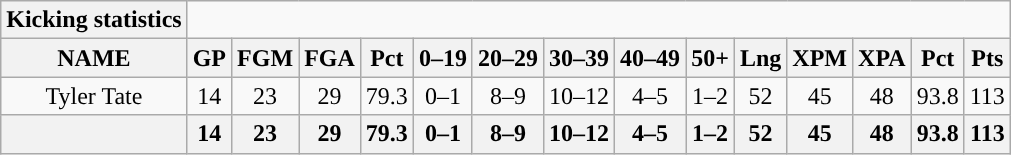<table class="wikitable" style="text-align:center;">
<tr>
<th style="text-align:center; ">Kicking statistics</th>
</tr>
<tr>
<th>NAME</th>
<th>GP</th>
<th>FGM</th>
<th>FGA</th>
<th>Pct</th>
<th>0–19</th>
<th>20–29</th>
<th>30–39</th>
<th>40–49</th>
<th>50+</th>
<th>Lng</th>
<th>XPM</th>
<th>XPA</th>
<th>Pct</th>
<th>Pts</th>
</tr>
<tr>
<td>Tyler Tate</td>
<td>14</td>
<td>23</td>
<td>29</td>
<td>79.3</td>
<td>0–1</td>
<td>8–9</td>
<td>10–12</td>
<td>4–5</td>
<td>1–2</td>
<td>52</td>
<td>45</td>
<td>48</td>
<td>93.8</td>
<td>113</td>
</tr>
<tr>
<th colspan="1"></th>
<th>14</th>
<th>23</th>
<th>29</th>
<th>79.3</th>
<th>0–1</th>
<th>8–9</th>
<th>10–12</th>
<th>4–5</th>
<th>1–2</th>
<th>52</th>
<th>45</th>
<th>48</th>
<th>93.8</th>
<th>113</th>
</tr>
</table>
